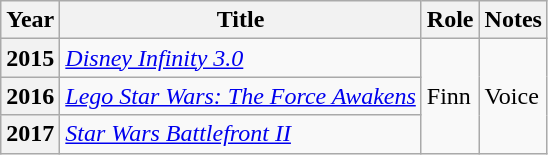<table class="wikitable plainrowheaders sortable">
<tr>
<th scope="col">Year</th>
<th scope="col">Title</th>
<th scope="col">Role</th>
<th scope="col" class="unsortable">Notes</th>
</tr>
<tr>
<th scope="row">2015</th>
<td><em><a href='#'>Disney Infinity 3.0</a></em></td>
<td rowspan="3">Finn</td>
<td rowspan="3">Voice</td>
</tr>
<tr>
<th scope="row">2016</th>
<td><em><a href='#'>Lego Star Wars: The Force Awakens</a></em></td>
</tr>
<tr>
<th scope="row">2017</th>
<td><a href='#'><em>Star Wars Battlefront II</em></a></td>
</tr>
</table>
